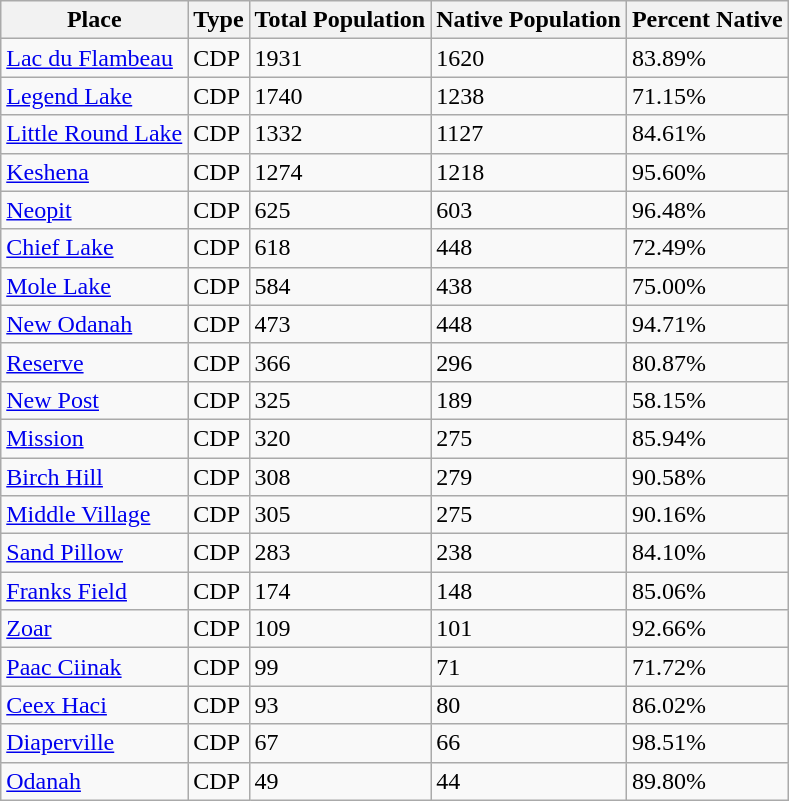<table class="wikitable sortable">
<tr>
<th>Place</th>
<th>Type</th>
<th>Total Population</th>
<th>Native Population</th>
<th>Percent Native</th>
</tr>
<tr>
<td><a href='#'>Lac du Flambeau</a></td>
<td>CDP</td>
<td>1931</td>
<td>1620</td>
<td>83.89%</td>
</tr>
<tr>
<td><a href='#'>Legend Lake</a></td>
<td>CDP</td>
<td>1740</td>
<td>1238</td>
<td>71.15%</td>
</tr>
<tr>
<td><a href='#'>Little Round Lake</a></td>
<td>CDP</td>
<td>1332</td>
<td>1127</td>
<td>84.61%</td>
</tr>
<tr>
<td><a href='#'>Keshena</a></td>
<td>CDP</td>
<td>1274</td>
<td>1218</td>
<td>95.60%</td>
</tr>
<tr>
<td><a href='#'>Neopit</a></td>
<td>CDP</td>
<td>625</td>
<td>603</td>
<td>96.48%</td>
</tr>
<tr>
<td><a href='#'>Chief Lake</a></td>
<td>CDP</td>
<td>618</td>
<td>448</td>
<td>72.49%</td>
</tr>
<tr>
<td><a href='#'>Mole Lake</a></td>
<td>CDP</td>
<td>584</td>
<td>438</td>
<td>75.00%</td>
</tr>
<tr>
<td><a href='#'>New Odanah</a></td>
<td>CDP</td>
<td>473</td>
<td>448</td>
<td>94.71%</td>
</tr>
<tr>
<td><a href='#'>Reserve</a></td>
<td>CDP</td>
<td>366</td>
<td>296</td>
<td>80.87%</td>
</tr>
<tr>
<td><a href='#'>New Post</a></td>
<td>CDP</td>
<td>325</td>
<td>189</td>
<td>58.15%</td>
</tr>
<tr>
<td><a href='#'>Mission</a></td>
<td>CDP</td>
<td>320</td>
<td>275</td>
<td>85.94%</td>
</tr>
<tr>
<td><a href='#'>Birch Hill</a></td>
<td>CDP</td>
<td>308</td>
<td>279</td>
<td>90.58%</td>
</tr>
<tr>
<td><a href='#'>Middle Village</a></td>
<td>CDP</td>
<td>305</td>
<td>275</td>
<td>90.16%</td>
</tr>
<tr>
<td><a href='#'>Sand Pillow</a></td>
<td>CDP</td>
<td>283</td>
<td>238</td>
<td>84.10%</td>
</tr>
<tr>
<td><a href='#'>Franks Field</a></td>
<td>CDP</td>
<td>174</td>
<td>148</td>
<td>85.06%</td>
</tr>
<tr>
<td><a href='#'>Zoar</a></td>
<td>CDP</td>
<td>109</td>
<td>101</td>
<td>92.66%</td>
</tr>
<tr>
<td><a href='#'>Paac Ciinak</a></td>
<td>CDP</td>
<td>99</td>
<td>71</td>
<td>71.72%</td>
</tr>
<tr>
<td><a href='#'>Ceex Haci</a></td>
<td>CDP</td>
<td>93</td>
<td>80</td>
<td>86.02%</td>
</tr>
<tr>
<td><a href='#'>Diaperville</a></td>
<td>CDP</td>
<td>67</td>
<td>66</td>
<td>98.51%</td>
</tr>
<tr>
<td><a href='#'>Odanah</a></td>
<td>CDP</td>
<td>49</td>
<td>44</td>
<td>89.80%</td>
</tr>
</table>
